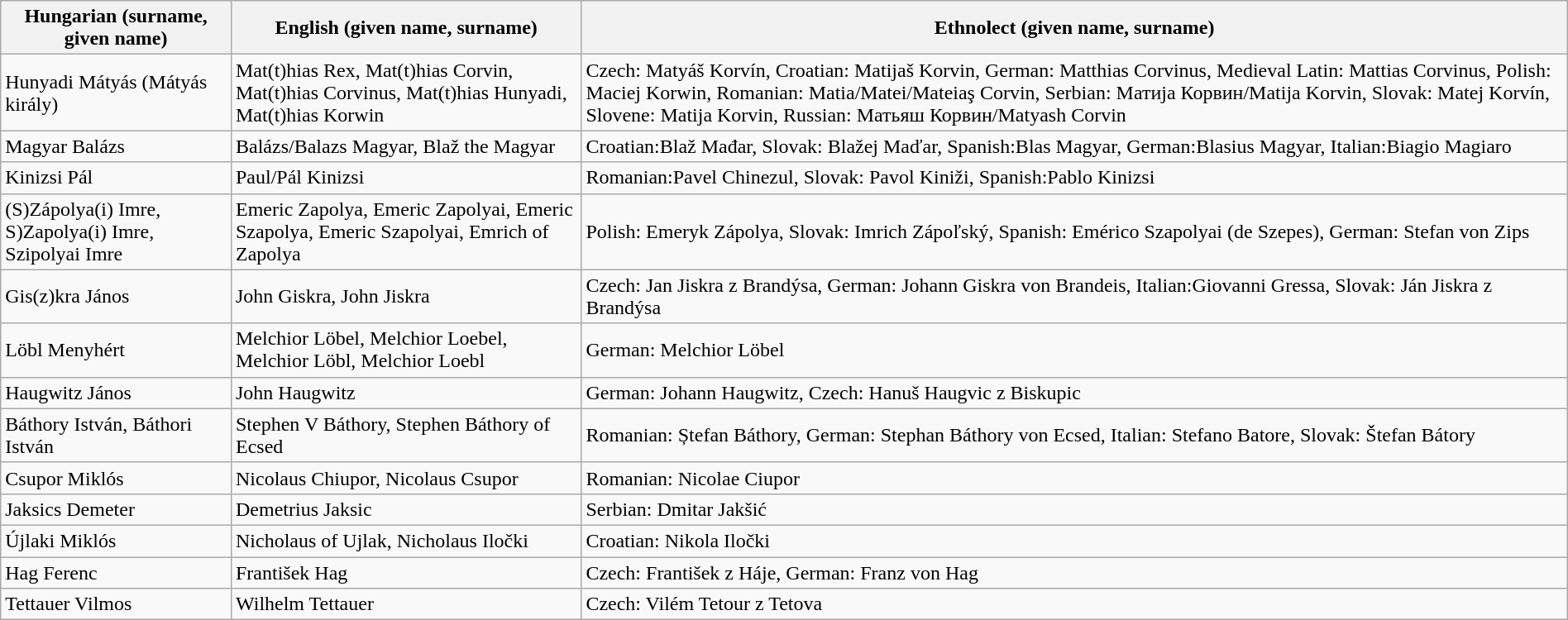<table class="wikitable collapsible uncollapsed" style="margin:1em auto;">
<tr>
<th>Hungarian (surname, given name)</th>
<th>English (given name, surname)</th>
<th>Ethnolect (given name, surname)</th>
</tr>
<tr align=left>
<td>Hunyadi Mátyás (Mátyás király)</td>
<td>Mat(t)hias Rex, Mat(t)hias Corvin, Mat(t)hias Corvinus, Mat(t)hias Hunyadi, Mat(t)hias Korwin</td>
<td>Czech: Matyáš Korvín, Croatian: Matijaš Korvin, German: Matthias Corvinus, Medieval Latin: Mattias Corvinus, Polish: Maciej Korwin, Romanian: Matia/Matei/Mateiaş Corvin, Serbian: Матија Корвин/Matija Korvin, Slovak: Matej Korvín, Slovene: Matija Korvin, Russian: Матьяш Корвин/Matyash Corvin</td>
</tr>
<tr align=left>
<td>Magyar Balázs</td>
<td>Balázs/Balazs Magyar, Blaž the Magyar</td>
<td>Croatian:Blaž Mađar, Slovak: Blažej Maďar, Spanish:Blas Magyar, German:Blasius Magyar, Italian:Biagio Magiaro</td>
</tr>
<tr align=left>
<td>Kinizsi Pál</td>
<td>Paul/Pál Kinizsi</td>
<td>Romanian:Pavel Chinezul, Slovak: Pavol Kiniži, Spanish:Pablo Kinizsi</td>
</tr>
<tr align=left>
<td>(S)Zápolya(i) Imre, S)Zapolya(i) Imre, Szipolyai Imre</td>
<td>Emeric Zapolya, Emeric Zapolyai, Emeric Szapolya, Emeric Szapolyai, Emrich of Zapolya</td>
<td>Polish: Emeryk Zápolya, Slovak: Imrich Zápoľský, Spanish: Emérico Szapolyai (de Szepes), German: Stefan von Zips</td>
</tr>
<tr align=left>
<td>Gis(z)kra János</td>
<td>John Giskra, John Jiskra</td>
<td>Czech: Jan Jiskra z Brandýsa, German: Johann Giskra von Brandeis, Italian:Giovanni Gressa, Slovak: Ján Jiskra z Brandýsa</td>
</tr>
<tr align=left>
<td>Löbl Menyhért</td>
<td>Melchior Löbel, Melchior Loebel, Melchior Löbl, Melchior Loebl</td>
<td>German: Melchior Löbel</td>
</tr>
<tr align=left>
<td>Haugwitz János</td>
<td>John Haugwitz</td>
<td>German: Johann Haugwitz, Czech: Hanuš Haugvic z Biskupic</td>
</tr>
<tr align=left>
<td>Báthory István, Báthori István</td>
<td>Stephen V Báthory, Stephen Báthory of Ecsed</td>
<td>Romanian: Ștefan Báthory, German: Stephan Báthory von Ecsed, Italian: Stefano Batore, Slovak: Štefan Bátory</td>
</tr>
<tr align=left>
<td>Csupor Miklós</td>
<td>Nicolaus Chiupor, Nicolaus Csupor</td>
<td>Romanian: Nicolae Ciupor</td>
</tr>
<tr align=left>
<td>Jaksics Demeter</td>
<td>Demetrius Jaksic</td>
<td>Serbian: Dmitar Jakšić</td>
</tr>
<tr align=left>
<td>Újlaki Miklós</td>
<td>Nicholaus of Ujlak, Nicholaus Iločki</td>
<td>Croatian: Nikola Iločki</td>
</tr>
<tr align=left>
<td>Hag Ferenc</td>
<td>František Hag</td>
<td>Czech: František z Háje, German: Franz von Hag</td>
</tr>
<tr align=left>
<td>Tettauer Vilmos</td>
<td>Wilhelm Tettauer</td>
<td>Czech: Vilém Tetour z Tetova</td>
</tr>
</table>
